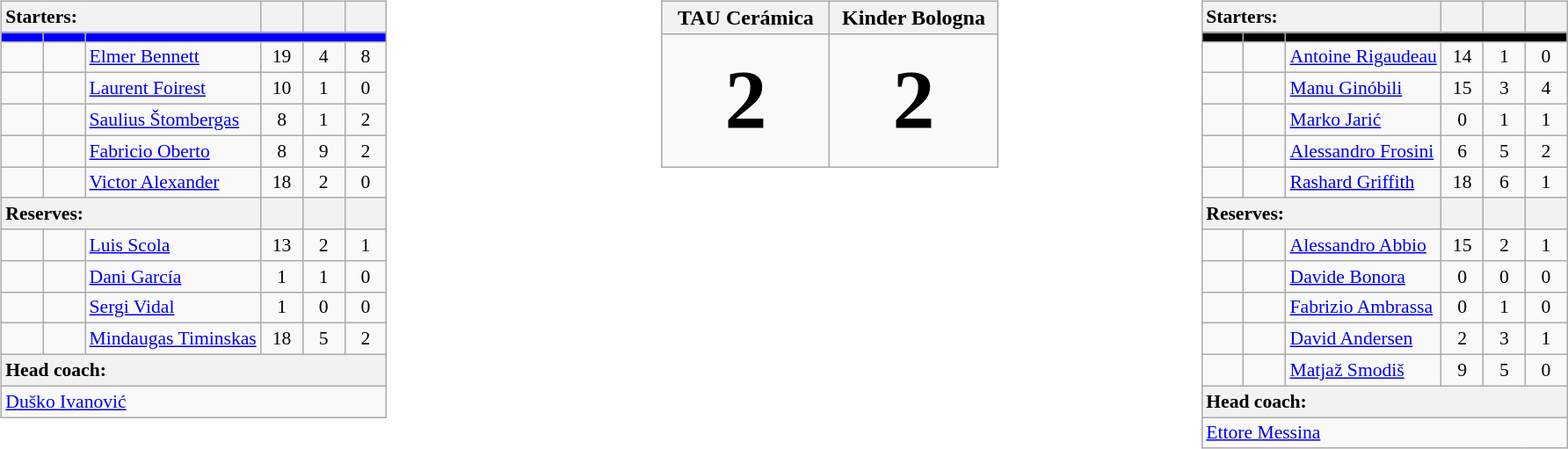<table style="width:100%;">
<tr>
<td valign=top width=33%><br><table class="wikitable" style="font-size:90%; text-align:center; margin:auto;" align=left>
<tr>
<th style="text-align:left" colspan=3>Starters:</th>
<th width=25></th>
<th width=25></th>
<th width=25></th>
</tr>
<tr>
<th style="background:blue;" width=25></th>
<th style="background:blue;" width=25></th>
<th colspan=4 style="background:blue;"></th>
</tr>
<tr>
<td></td>
<td></td>
<td align=left> <a href='#'>Elmer Bennett</a></td>
<td>19</td>
<td>4</td>
<td>8</td>
</tr>
<tr>
<td></td>
<td></td>
<td align=left> <a href='#'>Laurent Foirest</a></td>
<td>10</td>
<td>1</td>
<td>0</td>
</tr>
<tr>
<td></td>
<td></td>
<td align=left> <a href='#'>Saulius Štombergas</a></td>
<td>8</td>
<td>1</td>
<td>2</td>
</tr>
<tr>
<td></td>
<td></td>
<td align=left> <a href='#'>Fabricio Oberto</a></td>
<td>8</td>
<td>9</td>
<td>2</td>
</tr>
<tr>
<td></td>
<td></td>
<td align=left> <a href='#'>Victor Alexander</a></td>
<td>18</td>
<td>2</td>
<td>0</td>
</tr>
<tr>
<th style="text-align:left" colspan=3>Reserves:</th>
<th width=25></th>
<th width=25></th>
<th width=25></th>
</tr>
<tr>
<td></td>
<td></td>
<td align=left> <a href='#'>Luis Scola</a></td>
<td>13</td>
<td>2</td>
<td>1</td>
</tr>
<tr>
<td></td>
<td></td>
<td align=left> <a href='#'>Dani García</a></td>
<td>1</td>
<td>1</td>
<td>0</td>
</tr>
<tr>
<td></td>
<td></td>
<td align=left> <a href='#'>Sergi Vidal</a></td>
<td>1</td>
<td>0</td>
<td>0</td>
</tr>
<tr>
<td></td>
<td></td>
<td align=left> <a href='#'>Mindaugas Timinskas</a></td>
<td>18</td>
<td>5</td>
<td>2</td>
</tr>
<tr>
<th style="text-align:left" colspan=7>Head coach:</th>
</tr>
<tr>
<td colspan=7 align=left> <a href='#'>Duško Ivanović</a></td>
</tr>
</table>
</td>
<td valign=top width=33%><br><table class=wikitable style="text-align:center; margin:auto">
<tr>
<th width=120>TAU Cerámica</th>
<th width=120>Kinder Bologna</th>
</tr>
<tr>
<td style="font-size:400%; text-align:center"><strong>2</strong></td>
<td style="font-size:400%; text-align:center"><strong>2</strong></td>
</tr>
</table>
</td>
<td style="vertical-align:top; width:33%;"><br><table class="wikitable" style="font-size:90%; text-align:center; margin:auto;">
<tr>
<th style="text-align:left" colspan=3>Starters:</th>
<th width=25></th>
<th width=25></th>
<th width=25></th>
</tr>
<tr>
<th style="background:black;" width=25></th>
<th style="background:black;" width=25></th>
<th colspan=4 style="background:black;"></th>
</tr>
<tr>
<td></td>
<td></td>
<td align=left> <a href='#'>Antoine Rigaudeau</a></td>
<td>14</td>
<td>1</td>
<td>0</td>
</tr>
<tr>
<td></td>
<td></td>
<td align=left> <a href='#'>Manu Ginóbili</a></td>
<td>15</td>
<td>3</td>
<td>4</td>
</tr>
<tr>
<td></td>
<td></td>
<td align=left> <a href='#'>Marko Jarić</a></td>
<td>0</td>
<td>1</td>
<td>1</td>
</tr>
<tr>
<td></td>
<td></td>
<td align=left> <a href='#'>Alessandro Frosini</a></td>
<td>6</td>
<td>5</td>
<td>2</td>
</tr>
<tr>
<td></td>
<td></td>
<td align=left> <a href='#'>Rashard Griffith</a></td>
<td>18</td>
<td>6</td>
<td>1</td>
</tr>
<tr>
<th style="text-align:left" colspan=3>Reserves:</th>
<th width=25></th>
<th width=25></th>
<th width=25></th>
</tr>
<tr>
<td></td>
<td></td>
<td align=left> <a href='#'>Alessandro Abbio</a></td>
<td>15</td>
<td>2</td>
<td>1</td>
</tr>
<tr>
<td></td>
<td></td>
<td align=left> <a href='#'>Davide Bonora</a></td>
<td>0</td>
<td>0</td>
<td>0</td>
</tr>
<tr>
<td></td>
<td></td>
<td align=left> <a href='#'>Fabrizio Ambrassa</a></td>
<td>0</td>
<td>1</td>
<td>0</td>
</tr>
<tr>
<td></td>
<td></td>
<td align=left> <a href='#'>David Andersen</a></td>
<td>2</td>
<td>3</td>
<td>1</td>
</tr>
<tr>
<td></td>
<td></td>
<td align=left> <a href='#'>Matjaž Smodiš</a></td>
<td>9</td>
<td>5</td>
<td>0</td>
</tr>
<tr>
<th style="text-align:left" colspan=7>Head coach:</th>
</tr>
<tr>
<td colspan=7 align=left> <a href='#'>Ettore Messina</a></td>
</tr>
</table>
</td>
</tr>
</table>
